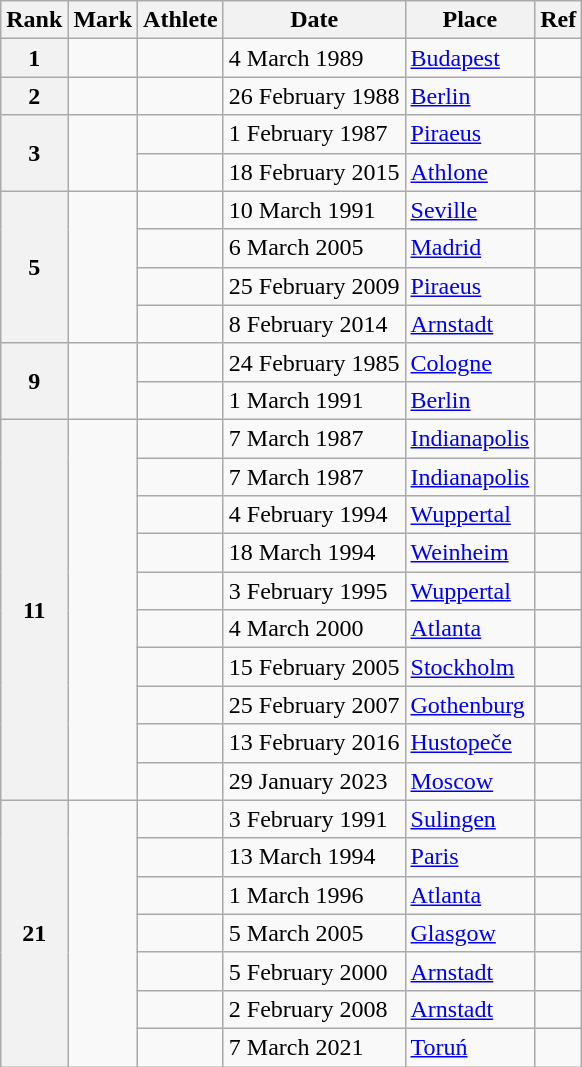<table class="wikitable">
<tr>
<th>Rank</th>
<th>Mark</th>
<th>Athlete</th>
<th>Date</th>
<th>Place</th>
<th>Ref</th>
</tr>
<tr>
<th>1</th>
<td></td>
<td></td>
<td>4 March 1989</td>
<td><a href='#'>Budapest</a></td>
<td></td>
</tr>
<tr>
<th>2</th>
<td></td>
<td></td>
<td>26 February 1988</td>
<td><a href='#'>Berlin</a></td>
<td></td>
</tr>
<tr>
<th rowspan=2>3</th>
<td rowspan=2></td>
<td></td>
<td>1 February 1987</td>
<td><a href='#'>Piraeus</a></td>
<td></td>
</tr>
<tr>
<td></td>
<td>18 February 2015</td>
<td><a href='#'>Athlone</a></td>
<td></td>
</tr>
<tr>
<th rowspan=4>5</th>
<td rowspan=4></td>
<td></td>
<td>10 March 1991</td>
<td><a href='#'>Seville</a></td>
<td></td>
</tr>
<tr>
<td></td>
<td>6 March 2005</td>
<td><a href='#'>Madrid</a></td>
<td></td>
</tr>
<tr>
<td></td>
<td>25 February 2009</td>
<td><a href='#'>Piraeus</a></td>
<td></td>
</tr>
<tr>
<td></td>
<td>8 February 2014</td>
<td><a href='#'>Arnstadt</a></td>
<td></td>
</tr>
<tr>
<th rowspan=2>9</th>
<td rowspan=2></td>
<td></td>
<td>24 February 1985</td>
<td><a href='#'>Cologne</a></td>
<td></td>
</tr>
<tr>
<td></td>
<td>1 March 1991</td>
<td><a href='#'>Berlin</a></td>
<td></td>
</tr>
<tr>
<th rowspan=10>11</th>
<td rowspan=10></td>
<td></td>
<td>7 March 1987</td>
<td><a href='#'>Indianapolis</a></td>
<td></td>
</tr>
<tr>
<td></td>
<td>7 March 1987</td>
<td><a href='#'>Indianapolis</a></td>
<td></td>
</tr>
<tr>
<td></td>
<td>4 February 1994</td>
<td><a href='#'>Wuppertal</a></td>
<td></td>
</tr>
<tr>
<td></td>
<td>18 March 1994</td>
<td><a href='#'>Weinheim</a></td>
<td></td>
</tr>
<tr>
<td></td>
<td>3 February 1995</td>
<td><a href='#'>Wuppertal</a></td>
<td></td>
</tr>
<tr>
<td></td>
<td>4 March 2000</td>
<td><a href='#'>Atlanta</a></td>
<td></td>
</tr>
<tr>
<td></td>
<td>15 February 2005</td>
<td><a href='#'>Stockholm</a></td>
<td></td>
</tr>
<tr>
<td></td>
<td>25 February 2007</td>
<td><a href='#'>Gothenburg</a></td>
<td></td>
</tr>
<tr>
<td></td>
<td>13 February 2016</td>
<td><a href='#'>Hustopeče</a></td>
<td></td>
</tr>
<tr>
<td></td>
<td>29 January 2023</td>
<td><a href='#'>Moscow</a></td>
<td></td>
</tr>
<tr>
<th rowspan=7>21</th>
<td rowspan=7></td>
<td></td>
<td>3 February 1991</td>
<td><a href='#'>Sulingen</a></td>
<td></td>
</tr>
<tr>
<td></td>
<td>13 March 1994</td>
<td><a href='#'>Paris</a></td>
<td></td>
</tr>
<tr>
<td></td>
<td>1 March 1996</td>
<td><a href='#'>Atlanta</a></td>
<td></td>
</tr>
<tr>
<td></td>
<td>5 March 2005</td>
<td><a href='#'>Glasgow</a></td>
<td></td>
</tr>
<tr>
<td></td>
<td>5 February 2000</td>
<td><a href='#'>Arnstadt</a></td>
<td></td>
</tr>
<tr>
<td></td>
<td>2 February 2008</td>
<td><a href='#'>Arnstadt</a></td>
<td></td>
</tr>
<tr>
<td></td>
<td>7 March 2021</td>
<td><a href='#'>Toruń</a></td>
<td></td>
</tr>
</table>
